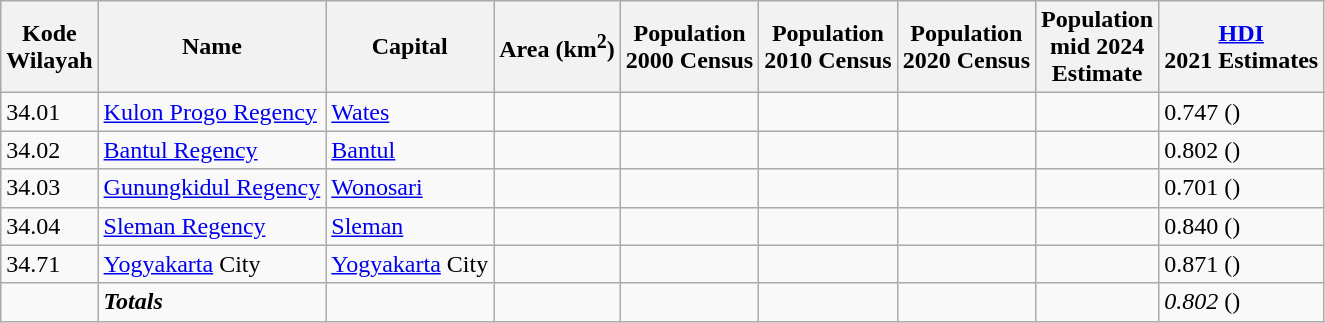<table class="wikitable sortable" style="margin-bottom: 0;">
<tr>
<th>Kode <br> Wilayah</th>
<th>Name</th>
<th>Capital</th>
<th>Area (km<sup>2</sup>)</th>
<th>Population <br> 2000 Census</th>
<th>Population <br> 2010 Census</th>
<th>Population <br> 2020 Census</th>
<th>Population <br> mid 2024 <br> Estimate</th>
<th><a href='#'>HDI</a><br>2021 Estimates</th>
</tr>
<tr>
<td>34.01</td>
<td><a href='#'>Kulon Progo Regency</a></td>
<td><a href='#'>Wates</a></td>
<td align="right"></td>
<td align="right"></td>
<td align="right"></td>
<td align="right"></td>
<td align="right"></td>
<td>0.747 ()</td>
</tr>
<tr>
<td>34.02</td>
<td><a href='#'>Bantul Regency</a></td>
<td><a href='#'>Bantul</a></td>
<td align="right"></td>
<td align="right"></td>
<td align="right"></td>
<td align="right"></td>
<td align="right"></td>
<td>0.802 ()</td>
</tr>
<tr>
<td>34.03</td>
<td><a href='#'>Gunungkidul Regency</a></td>
<td><a href='#'>Wonosari</a></td>
<td align="right"></td>
<td align="right"></td>
<td align="right"></td>
<td align="right"></td>
<td align="right"></td>
<td>0.701 ()</td>
</tr>
<tr>
<td>34.04</td>
<td><a href='#'>Sleman Regency</a></td>
<td><a href='#'>Sleman</a></td>
<td align="right"></td>
<td align="right"></td>
<td align="right"></td>
<td align="right"></td>
<td align="right"></td>
<td>0.840 ()</td>
</tr>
<tr>
<td>34.71</td>
<td><a href='#'>Yogyakarta</a> City</td>
<td><a href='#'>Yogyakarta</a> City</td>
<td align="right"></td>
<td align="right"></td>
<td align="right"></td>
<td align="right"></td>
<td align="right"></td>
<td>0.871 ()</td>
</tr>
<tr>
<td></td>
<td><strong><em>Totals</em></strong></td>
<td></td>
<td align="right"><em></em></td>
<td align="right"><em></em></td>
<td align="right"><em></em></td>
<td align="right"><em></em></td>
<td align="right"><em></em></td>
<td><em>0.802</em> ()</td>
</tr>
</table>
